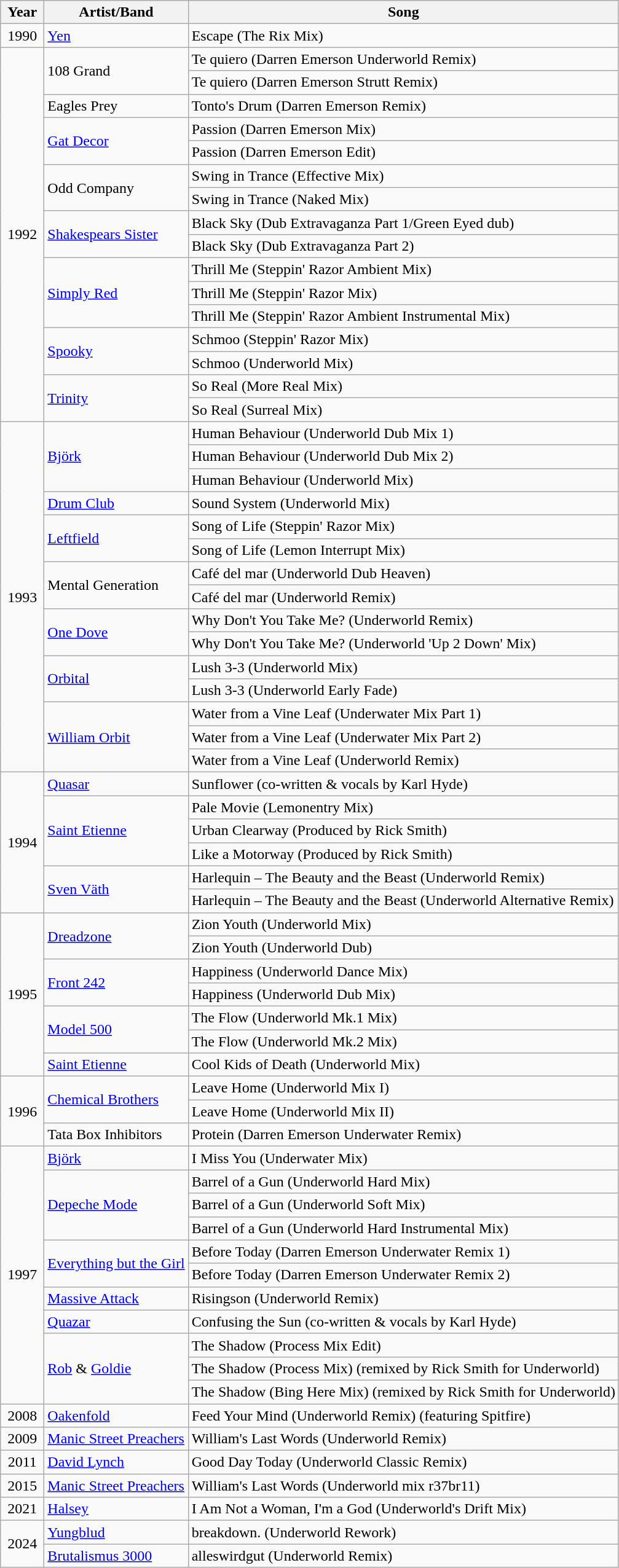<table class="wikitable">
<tr>
<th width="40">Year</th>
<th>Artist/Band</th>
<th>Song</th>
</tr>
<tr>
<td style="text-align:center">1990</td>
<td style="text-align:left"><a href='#'>Yen</a></td>
<td style="text-align:left">Escape (The Rix Mix)</td>
</tr>
<tr>
<td style="text-align:center" rowspan="16">1992</td>
<td style="text-align:left" rowspan="2">108 Grand</td>
<td style="text-align:left">Te quiero (Darren Emerson Underworld Remix)</td>
</tr>
<tr>
<td style="text-align:left">Te quiero (Darren Emerson Strutt Remix)</td>
</tr>
<tr>
<td style="text-align:left">Eagles Prey</td>
<td style="text-align:left">Tonto's Drum (Darren Emerson Remix)</td>
</tr>
<tr>
<td style="text-align:left" rowspan="2"><a href='#'>Gat Decor</a></td>
<td style="text-align:left">Passion (Darren Emerson Mix)</td>
</tr>
<tr>
<td style="text-align:left">Passion (Darren Emerson Edit)</td>
</tr>
<tr>
<td style="text-align:left" rowspan="2">Odd Company</td>
<td style="text-align:left">Swing in Trance (Effective Mix)</td>
</tr>
<tr>
<td style="text-align:left">Swing in Trance (Naked Mix)</td>
</tr>
<tr>
<td style="text-align:left" rowspan="2"><a href='#'>Shakespears Sister</a></td>
<td style="text-align:left">Black Sky (Dub Extravaganza Part 1/Green Eyed dub)</td>
</tr>
<tr>
<td style="text-align:left">Black Sky (Dub Extravaganza Part 2)</td>
</tr>
<tr>
<td style="text-align:left" rowspan="3"><a href='#'>Simply Red</a></td>
<td style="text-align:left">Thrill Me (Steppin' Razor Ambient Mix)</td>
</tr>
<tr>
<td style="text-align:left">Thrill Me (Steppin' Razor Mix)</td>
</tr>
<tr>
<td style="text-align:left">Thrill Me (Steppin' Razor Ambient Instrumental Mix)</td>
</tr>
<tr>
<td style="text-align:left" rowspan="2"><a href='#'>Spooky</a></td>
<td style="text-align:left">Schmoo (Steppin' Razor Mix)</td>
</tr>
<tr>
<td style="text-align:left">Schmoo (Underworld Mix)</td>
</tr>
<tr>
<td style="text-align:left" rowspan="2"><a href='#'>Trinity</a></td>
<td style="text-align:left">So Real (More Real Mix)</td>
</tr>
<tr>
<td style="text-align:left">So Real (Surreal Mix)</td>
</tr>
<tr>
<td style="text-align:center" rowspan="15">1993</td>
<td style="text-align:left" rowspan="3"><a href='#'>Björk</a></td>
<td style="text-align:left">Human Behaviour (Underworld Dub Mix 1)</td>
</tr>
<tr>
<td style="text-align:left">Human Behaviour (Underworld Dub Mix 2)</td>
</tr>
<tr>
<td style="text-align:left">Human Behaviour (Underworld Mix)</td>
</tr>
<tr>
<td style="text-align:left"><a href='#'>Drum Club</a></td>
<td style="text-align:left">Sound System (Underworld Mix)</td>
</tr>
<tr>
<td style="text-align:left" rowspan="2"><a href='#'>Leftfield</a></td>
<td style="text-align:left">Song of Life (Steppin' Razor Mix)</td>
</tr>
<tr>
<td style="text-align:left">Song of Life (Lemon Interrupt Mix)</td>
</tr>
<tr>
<td style="text-align:left" rowspan="2">Mental Generation</td>
<td style="text-align:left">Café del mar (Underworld Dub Heaven)</td>
</tr>
<tr>
<td style="text-align:left">Café del mar (Underworld Remix)</td>
</tr>
<tr>
<td style="text-align:left" rowspan="2"><a href='#'>One Dove</a></td>
<td style="text-align:left">Why Don't You Take Me? (Underworld Remix)</td>
</tr>
<tr>
<td style="text-align:left">Why Don't You Take Me? (Underworld 'Up 2 Down' Mix)</td>
</tr>
<tr>
<td style="text-align:left" rowspan="2"><a href='#'>Orbital</a></td>
<td style="text-align:left">Lush 3-3 (Underworld Mix)</td>
</tr>
<tr>
<td style="text-align:left">Lush 3-3 (Underworld Early Fade)</td>
</tr>
<tr>
<td style="text-align:left" rowspan="3"><a href='#'>William Orbit</a></td>
<td style="text-align:left">Water from a Vine Leaf (Underwater Mix Part 1)</td>
</tr>
<tr>
<td style="text-align:left">Water from a Vine Leaf (Underwater Mix Part 2)</td>
</tr>
<tr>
<td style="text-align:left">Water from a Vine Leaf (Underworld Remix)</td>
</tr>
<tr>
<td style="text-align:center" rowspan="6">1994</td>
<td style="text-align:left"><a href='#'>Quasar</a></td>
<td style="text-align:left">Sunflower (co-written & vocals by Karl Hyde)</td>
</tr>
<tr>
<td style="text-align:left" rowspan="3"><a href='#'>Saint Etienne</a></td>
<td style="text-align:left">Pale Movie (Lemonentry Mix)</td>
</tr>
<tr>
<td style="text-align:left">Urban Clearway (Produced by Rick Smith)</td>
</tr>
<tr>
<td style="text-align:left">Like a Motorway (Produced by Rick Smith)</td>
</tr>
<tr>
<td style="text-align:left" rowspan="2"><a href='#'>Sven Väth</a></td>
<td style="text-align:left">Harlequin – The Beauty and the Beast (Underworld Remix)</td>
</tr>
<tr>
<td style="text-align:left">Harlequin – The Beauty and the Beast (Underworld Alternative Remix)</td>
</tr>
<tr>
<td style="text-align:center" rowspan="7">1995</td>
<td style="text-align:left" rowspan="2"><a href='#'>Dreadzone</a></td>
<td style="text-align:left">Zion Youth (Underworld Mix)</td>
</tr>
<tr>
<td style="text-align:left">Zion Youth (Underworld Dub)</td>
</tr>
<tr>
<td style="text-align:left" rowspan="2"><a href='#'>Front 242</a></td>
<td style="text-align:left">Happiness (Underworld Dance Mix)</td>
</tr>
<tr>
<td style="text-align:left">Happiness (Underworld Dub Mix)</td>
</tr>
<tr>
<td style="text-align:left" rowspan="2"><a href='#'>Model 500</a></td>
<td style="text-align:left">The Flow (Underworld Mk.1 Mix)</td>
</tr>
<tr>
<td style="text-align:left">The Flow (Underworld Mk.2 Mix)</td>
</tr>
<tr>
<td style="text-align:left"><a href='#'>Saint Etienne</a></td>
<td style="text-align:left">Cool Kids of Death (Underworld Mix)</td>
</tr>
<tr>
<td style="text-align:center" rowspan="3">1996</td>
<td style="text-align:left" rowspan="2"><a href='#'>Chemical Brothers</a></td>
<td style="text-align:left">Leave Home (Underworld Mix I)</td>
</tr>
<tr>
<td style="text-align:left">Leave Home (Underworld Mix II)</td>
</tr>
<tr>
<td style="text-align:left">Tata Box Inhibitors</td>
<td style="text-align:left">Protein (Darren Emerson Underwater Remix)</td>
</tr>
<tr>
<td style="text-align:center" rowspan="11">1997</td>
<td style="text-align:left"><a href='#'>Björk</a></td>
<td style="text-align:left">I Miss You (Underwater Mix)</td>
</tr>
<tr>
<td style="text-align:left" rowspan="3"><a href='#'>Depeche Mode</a></td>
<td style="text-align:left">Barrel of a Gun (Underworld Hard Mix)</td>
</tr>
<tr>
<td style="text-align:left">Barrel of a Gun (Underworld Soft Mix)</td>
</tr>
<tr>
<td style="text-align:left">Barrel of a Gun (Underworld Hard Instrumental Mix)</td>
</tr>
<tr>
<td style="text-align:left" rowspan="2"><a href='#'>Everything but the Girl</a></td>
<td style="text-align:left">Before Today (Darren Emerson Underwater Remix 1)</td>
</tr>
<tr>
<td style="text-align:left">Before Today (Darren Emerson Underwater Remix 2)</td>
</tr>
<tr>
<td style="text-align:left"><a href='#'>Massive Attack</a></td>
<td style="text-align:left">Risingson (Underworld Remix)</td>
</tr>
<tr>
<td style="text-align:left"><a href='#'>Quazar</a></td>
<td style="text-align:left">Confusing the Sun (co-written & vocals by Karl Hyde)</td>
</tr>
<tr>
<td style="text-align:left" rowspan="3"><a href='#'>Rob</a> & <a href='#'>Goldie</a></td>
<td style="text-align:left">The Shadow (Process Mix Edit)</td>
</tr>
<tr>
<td style="text-align:left">The Shadow (Process Mix) (remixed by Rick Smith for Underworld)</td>
</tr>
<tr>
<td style="text-align:left">The Shadow (Bing Here Mix) (remixed by Rick Smith for Underworld)</td>
</tr>
<tr>
<td style="text-align:center">2008</td>
<td style="text-align:left"><a href='#'>Oakenfold</a></td>
<td style="text-align:left">Feed Your Mind (Underworld Remix) (featuring Spitfire)</td>
</tr>
<tr>
<td style="text-align:center">2009</td>
<td style="text-align:left"><a href='#'>Manic Street Preachers</a></td>
<td style="text-align:left">William's Last Words (Underworld Remix)</td>
</tr>
<tr>
<td style="text-align:center">2011</td>
<td style="text-align:left"><a href='#'>David Lynch</a></td>
<td style="text-align:left">Good Day Today (Underworld Classic Remix)</td>
</tr>
<tr>
<td style="text-align:center">2015</td>
<td style="text-align:left"><a href='#'>Manic Street Preachers</a></td>
<td style="text-align:left">William's Last Words (Underworld mix r37br11)</td>
</tr>
<tr>
<td style="text-align:center">2021</td>
<td style="text-align:left"><a href='#'>Halsey</a></td>
<td style="text-align:left">I Am Not a Woman, I'm a God (Underworld's Drift Mix)</td>
</tr>
<tr>
<td style="text-align:center" rowspan="2">2024</td>
<td style="text-align:left"><a href='#'>Yungblud</a></td>
<td style="text-align:left">breakdown. (Underworld Rework)</td>
</tr>
<tr>
<td style="text-align:left"><a href='#'>Brutalismus 3000</a></td>
<td style="text-align:left">alleswirdgut (Underworld Remix)</td>
</tr>
</table>
